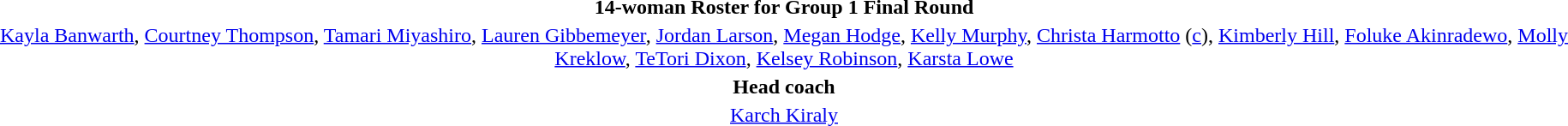<table style="text-align: center; margin-top: 2em; margin-left: auto; margin-right: auto">
<tr>
<td><strong>14-woman Roster for Group 1 Final Round</strong></td>
</tr>
<tr>
<td><a href='#'>Kayla Banwarth</a>, <a href='#'>Courtney Thompson</a>, <a href='#'>Tamari Miyashiro</a>, <a href='#'>Lauren Gibbemeyer</a>, <a href='#'>Jordan Larson</a>, <a href='#'>Megan Hodge</a>, <a href='#'>Kelly Murphy</a>, <a href='#'>Christa Harmotto</a> (<a href='#'>c</a>), <a href='#'>Kimberly Hill</a>, <a href='#'>Foluke Akinradewo</a>, <a href='#'>Molly Kreklow</a>, <a href='#'>TeTori Dixon</a>, <a href='#'>Kelsey Robinson</a>, <a href='#'>Karsta Lowe</a></td>
</tr>
<tr>
<td><strong>Head coach</strong></td>
</tr>
<tr>
<td><a href='#'>Karch Kiraly</a></td>
</tr>
</table>
